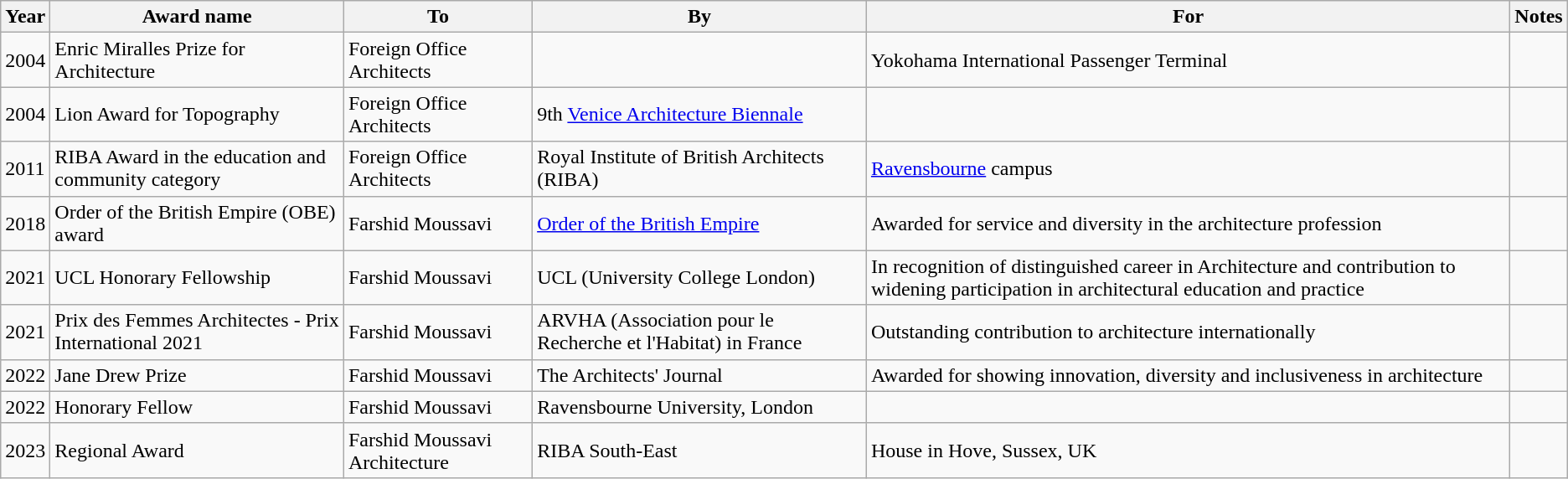<table class="wikitable sortable">
<tr>
<th>Year</th>
<th>Award name</th>
<th>To</th>
<th>By</th>
<th>For</th>
<th>Notes</th>
</tr>
<tr>
<td>2004</td>
<td>Enric Miralles Prize for Architecture</td>
<td>Foreign Office Architects</td>
<td></td>
<td>Yokohama International Passenger Terminal</td>
<td></td>
</tr>
<tr>
<td>2004</td>
<td>Lion Award for Topography</td>
<td>Foreign Office Architects</td>
<td>9th <a href='#'>Venice Architecture Biennale</a></td>
<td></td>
<td></td>
</tr>
<tr>
<td>2011</td>
<td>RIBA Award in the education and community category</td>
<td>Foreign Office Architects</td>
<td>Royal Institute of British Architects (RIBA)</td>
<td><a href='#'>Ravensbourne</a> campus</td>
<td></td>
</tr>
<tr>
<td>2018</td>
<td>Order of the British Empire (OBE) award</td>
<td>Farshid Moussavi</td>
<td><a href='#'>Order of the British Empire</a></td>
<td>Awarded for service and diversity in the architecture profession</td>
<td></td>
</tr>
<tr>
<td>2021</td>
<td>UCL Honorary Fellowship</td>
<td>Farshid Moussavi</td>
<td>UCL (University College London)</td>
<td>In recognition of distinguished career in Architecture and contribution to widening participation in architectural education and practice</td>
<td></td>
</tr>
<tr>
<td>2021</td>
<td>Prix des Femmes Architectes - Prix International 2021</td>
<td>Farshid Moussavi</td>
<td>ARVHA (Association pour le Recherche et l'Habitat) in France</td>
<td>Outstanding contribution to architecture internationally</td>
<td></td>
</tr>
<tr>
<td>2022</td>
<td>Jane Drew Prize</td>
<td>Farshid Moussavi</td>
<td>The Architects' Journal</td>
<td>Awarded for showing innovation, diversity and inclusiveness in architecture</td>
<td></td>
</tr>
<tr>
<td>2022</td>
<td>Honorary Fellow</td>
<td>Farshid Moussavi</td>
<td>Ravensbourne University, London</td>
<td></td>
</tr>
<tr>
<td>2023</td>
<td>Regional Award</td>
<td>Farshid Moussavi Architecture</td>
<td>RIBA South-East</td>
<td>House in Hove, Sussex, UK</td>
<td></td>
</tr>
</table>
